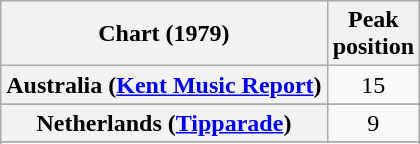<table class="wikitable sortable plainrowheaders" style="text-align:center;">
<tr>
<th>Chart (1979)</th>
<th>Peak<br>position</th>
</tr>
<tr>
<th scope="row">Australia (<a href='#'>Kent Music Report</a>)</th>
<td>15</td>
</tr>
<tr>
</tr>
<tr>
</tr>
<tr>
</tr>
<tr>
<th scope="row">Netherlands (<a href='#'>Tipparade</a>)</th>
<td>9</td>
</tr>
<tr>
</tr>
<tr>
</tr>
<tr>
</tr>
</table>
